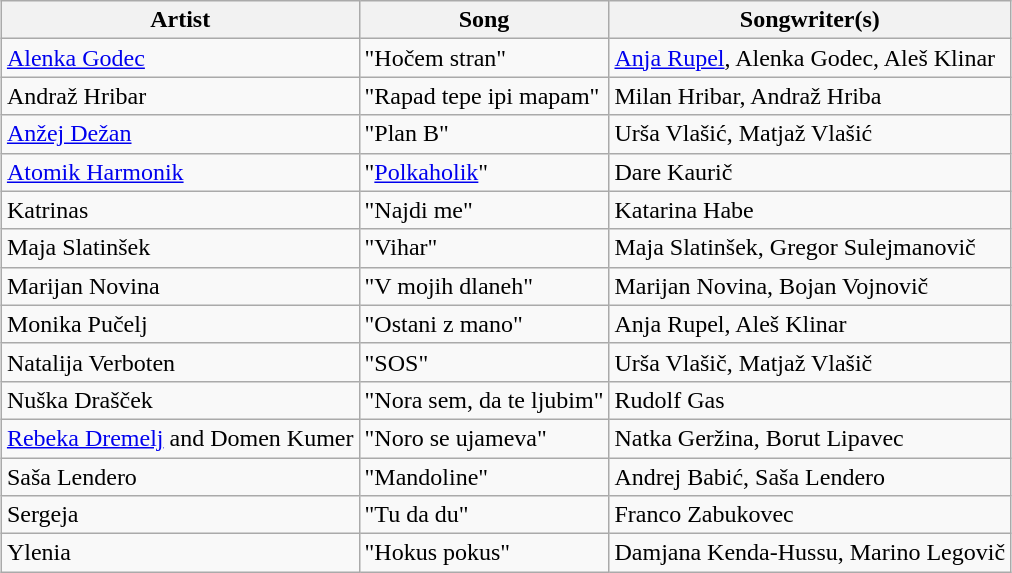<table class="sortable wikitable" style="margin: 1em auto 1em auto">
<tr>
<th>Artist</th>
<th>Song</th>
<th>Songwriter(s)</th>
</tr>
<tr>
<td><a href='#'>Alenka Godec</a></td>
<td>"Hočem stran"</td>
<td><a href='#'>Anja Rupel</a>, Alenka Godec, Aleš Klinar</td>
</tr>
<tr>
<td>Andraž Hribar</td>
<td>"Rapad tepe ipi mapam"</td>
<td>Milan Hribar, Andraž Hriba</td>
</tr>
<tr>
<td><a href='#'>Anžej Dežan</a></td>
<td>"Plan B"</td>
<td>Urša Vlašić, Matjaž Vlašić</td>
</tr>
<tr>
<td><a href='#'>Atomik Harmonik</a></td>
<td>"<a href='#'>Polkaholik</a>"</td>
<td>Dare Kaurič</td>
</tr>
<tr>
<td>Katrinas</td>
<td>"Najdi me"</td>
<td>Katarina Habe</td>
</tr>
<tr>
<td>Maja Slatinšek</td>
<td>"Vihar"</td>
<td>Maja Slatinšek, Gregor Sulejmanovič</td>
</tr>
<tr>
<td>Marijan Novina</td>
<td>"V mojih dlaneh"</td>
<td>Marijan Novina, Bojan Vojnovič</td>
</tr>
<tr>
<td>Monika Pučelj</td>
<td>"Ostani z mano"</td>
<td>Anja Rupel, Aleš Klinar</td>
</tr>
<tr>
<td>Natalija Verboten</td>
<td>"SOS"</td>
<td>Urša Vlašič, Matjaž Vlašič</td>
</tr>
<tr>
<td>Nuška Drašček</td>
<td>"Nora sem, da te ljubim"</td>
<td>Rudolf Gas</td>
</tr>
<tr>
<td><a href='#'>Rebeka Dremelj</a> and Domen Kumer</td>
<td>"Noro se ujameva"</td>
<td>Natka Geržina, Borut Lipavec</td>
</tr>
<tr>
<td>Saša Lendero</td>
<td>"Mandoline"</td>
<td>Andrej Babić, Saša Lendero</td>
</tr>
<tr>
<td>Sergeja</td>
<td>"Tu da du"</td>
<td>Franco Zabukovec</td>
</tr>
<tr>
<td>Ylenia</td>
<td>"Hokus pokus"</td>
<td>Damjana Kenda-Hussu, Marino Legovič</td>
</tr>
</table>
